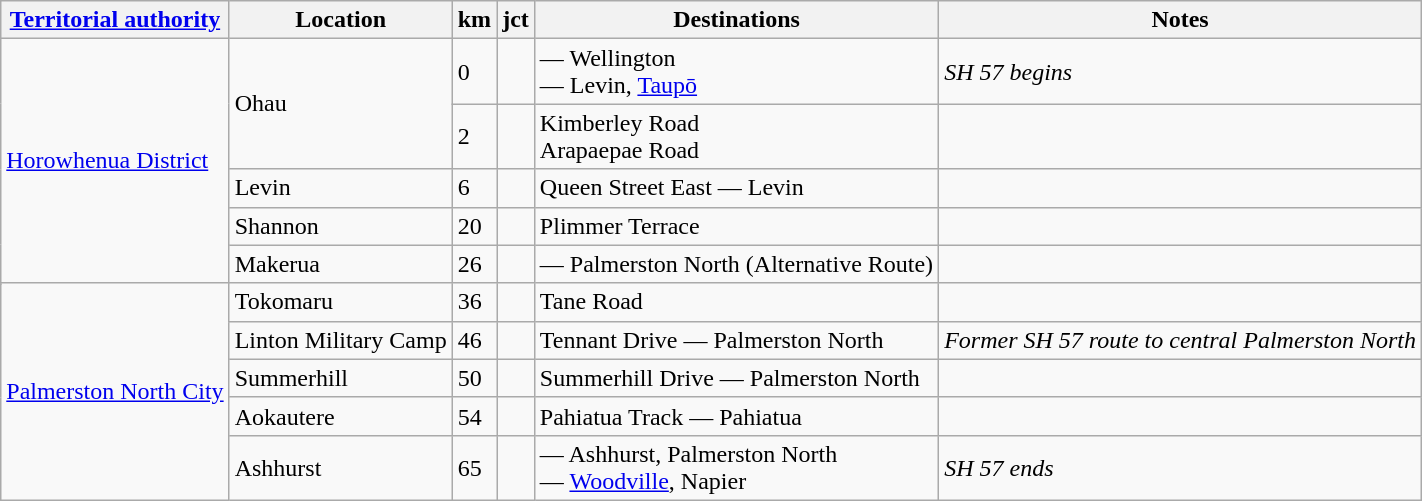<table class="wikitable">
<tr>
<th><a href='#'>Territorial authority</a></th>
<th>Location</th>
<th>km</th>
<th>jct</th>
<th>Destinations</th>
<th>Notes</th>
</tr>
<tr>
<td rowspan=6><a href='#'>Horowhenua District</a></td>
<td rowspan=2>Ohau</td>
<td>0</td>
<td></td>
<td>— Wellington <br>  — Levin, <a href='#'>Taupō</a></td>
<td><em>SH 57 begins</em></td>
</tr>
<tr>
<td>2</td>
<td></td>
<td>Kimberley Road <br> Arapaepae Road</td>
<td></td>
</tr>
<tr>
<td>Levin</td>
<td>6</td>
<td></td>
<td>Queen Street East — Levin</td>
<td></td>
</tr>
<tr>
<td>Shannon</td>
<td>20</td>
<td></td>
<td>Plimmer Terrace</td>
<td></td>
</tr>
<tr>
<td>Makerua</td>
<td>26</td>
<td></td>
<td> — Palmerston North (Alternative Route)</td>
<td></td>
</tr>
<tr>
<td rowspan=2>Tokomaru</td>
<td rowspan=2>36</td>
<td rowspan=2></td>
<td rowspan=2>Tane Road</td>
<td rowspan=2></td>
</tr>
<tr>
<td rowspan=5><a href='#'>Palmerston North City</a></td>
</tr>
<tr>
<td>Linton Military Camp</td>
<td>46</td>
<td></td>
<td>Tennant Drive — Palmerston North</td>
<td><em>Former SH 57 route to central Palmerston North</em></td>
</tr>
<tr>
<td>Summerhill</td>
<td>50</td>
<td></td>
<td>Summerhill Drive — Palmerston North</td>
<td></td>
</tr>
<tr>
<td>Aokautere</td>
<td>54</td>
<td></td>
<td>Pahiatua Track — Pahiatua</td>
<td></td>
</tr>
<tr>
<td>Ashhurst</td>
<td>65</td>
<td></td>
<td> — Ashhurst, Palmerston North <br> — <a href='#'>Woodville</a>, Napier</td>
<td><em>SH 57 ends</em></td>
</tr>
</table>
